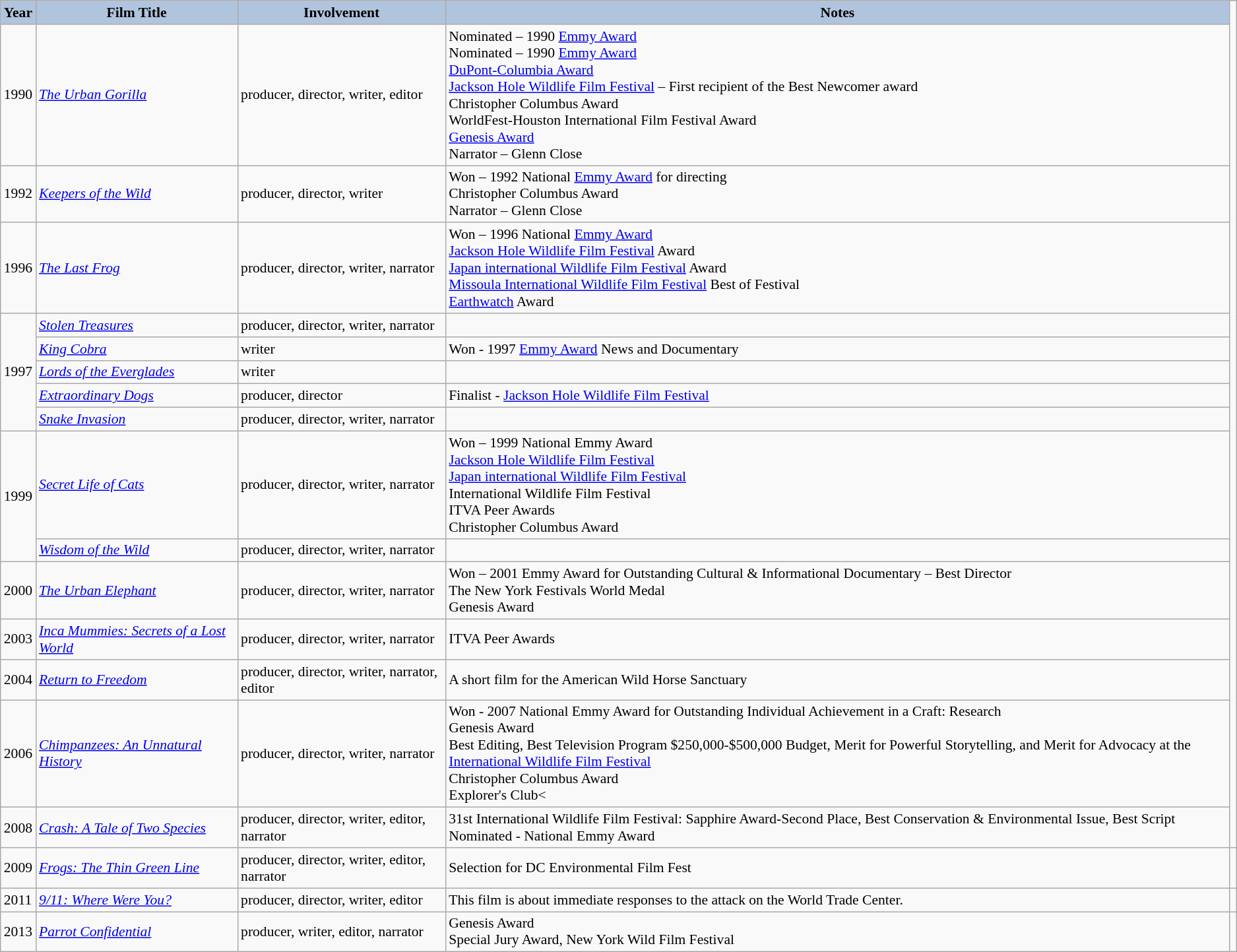<table class="wikitable" style="font-size:90%">
<tr style="text-align:center;">
<th style="background:#B0C4DE;">Year</th>
<th style="background:#B0C4DE;">Film Title</th>
<th style="background:#B0C4DE;">Involvement</th>
<th style="background:#B0C4DE;">Notes</th>
</tr>
<tr>
<td>1990</td>
<td><em><a href='#'>The Urban Gorilla</a></em></td>
<td>producer, director, writer, editor</td>
<td>Nominated – 1990 <a href='#'>Emmy Award</a><br>Nominated – 1990 <a href='#'>Emmy Award</a> <br><a href='#'>DuPont-Columbia Award</a><br><a href='#'>Jackson Hole Wildlife Film Festival</a> – First recipient of the Best Newcomer award <br>Christopher Columbus Award<br>WorldFest-Houston International Film Festival Award<br><a href='#'>Genesis Award</a><br>Narrator – Glenn Close</td>
</tr>
<tr>
<td>1992</td>
<td><em><a href='#'>Keepers of the Wild</a></em></td>
<td>producer, director, writer</td>
<td>Won – 1992 National <a href='#'>Emmy Award</a> for directing<br>Christopher Columbus Award<br>Narrator – Glenn Close</td>
</tr>
<tr>
<td>1996</td>
<td><em><a href='#'>The Last Frog</a></em></td>
<td>producer, director, writer, narrator</td>
<td>Won – 1996 National <a href='#'>Emmy Award</a><br><a href='#'>Jackson Hole Wildlife Film Festival</a> Award<br><a href='#'>Japan international Wildlife Film Festival</a> Award<br><a href='#'>Missoula International Wildlife Film Festival</a> Best of Festival<br><a href='#'>Earthwatch</a> Award</td>
</tr>
<tr>
<td rowspan=5>1997</td>
<td><em><a href='#'>Stolen Treasures</a></em></td>
<td>producer, director, writer, narrator</td>
<td></td>
</tr>
<tr>
<td><em><a href='#'>King Cobra</a></em></td>
<td>writer</td>
<td>Won - 1997 <a href='#'>Emmy Award</a> News and Documentary</td>
</tr>
<tr>
<td><em><a href='#'>Lords of the Everglades</a></em></td>
<td>writer</td>
<td></td>
</tr>
<tr>
<td><em><a href='#'>Extraordinary Dogs</a></em></td>
<td>producer, director</td>
<td>Finalist - <a href='#'>Jackson Hole Wildlife Film Festival</a></td>
</tr>
<tr>
<td><em><a href='#'>Snake Invasion</a></em></td>
<td>producer, director, writer, narrator</td>
<td></td>
</tr>
<tr>
<td rowspan=2>1999</td>
<td><em><a href='#'>Secret Life of Cats</a></em></td>
<td>producer, director, writer, narrator</td>
<td>Won – 1999 National Emmy Award<br><a href='#'>Jackson Hole Wildlife Film Festival</a><br><a href='#'>Japan international Wildlife Film Festival</a><br>International Wildlife Film Festival<br>ITVA Peer Awards<br>Christopher Columbus Award</td>
</tr>
<tr>
<td><em><a href='#'>Wisdom of the Wild</a></em></td>
<td>producer, director, writer, narrator</td>
<td></td>
</tr>
<tr>
<td>2000</td>
<td><em><a href='#'>The Urban Elephant</a></em></td>
<td>producer, director, writer, narrator</td>
<td>Won – 2001 Emmy Award for Outstanding Cultural & Informational Documentary – Best Director<br> The New York Festivals World Medal<br>Genesis Award</td>
</tr>
<tr>
<td>2003</td>
<td><em><a href='#'>Inca Mummies: Secrets of a Lost World</a></em></td>
<td>producer, director, writer, narrator</td>
<td>ITVA Peer Awards</td>
</tr>
<tr>
<td>2004</td>
<td><em><a href='#'>Return to Freedom</a></em></td>
<td>producer, director, writer, narrator, editor</td>
<td>A short film for the American Wild Horse Sanctuary</td>
</tr>
<tr>
<td>2006</td>
<td><em><a href='#'>Chimpanzees: An Unnatural History</a></em></td>
<td>producer, director, writer, narrator</td>
<td>Won - 2007 National Emmy Award for Outstanding Individual Achievement in a Craft: Research <br>Genesis Award<br>Best Editing, Best Television Program $250,000-$500,000 Budget, Merit for Powerful Storytelling, and Merit for Advocacy at the <a href='#'>International Wildlife Film Festival</a><br>Christopher Columbus Award  <br>Explorer's Club<</td>
</tr>
<tr>
<td>2008</td>
<td><em><a href='#'>Crash: A Tale of Two Species</a></em></td>
<td>producer, director, writer, editor, narrator</td>
<td>31st International Wildlife Film Festival: Sapphire Award-Second Place, Best Conservation & Environmental Issue, Best Script<br>Nominated - National Emmy Award</td>
</tr>
<tr>
<td>2009</td>
<td><em><a href='#'>Frogs: The Thin Green Line</a></em></td>
<td>producer, director, writer, editor, narrator</td>
<td>Selection for DC Environmental Film Fest</td>
<td></td>
</tr>
<tr>
<td>2011</td>
<td><em><a href='#'>9/11: Where Were You?</a></em></td>
<td>producer, director, writer, editor</td>
<td>This film is about immediate responses to the attack on the World Trade Center.</td>
<td></td>
</tr>
<tr>
<td>2013</td>
<td><em><a href='#'>Parrot Confidential</a></em></td>
<td>producer, writer, editor, narrator</td>
<td>Genesis Award <br> Special Jury Award, New York Wild Film Festival</td>
<td></td>
</tr>
</table>
